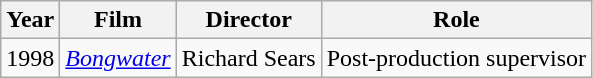<table class="wikitable">
<tr>
<th>Year</th>
<th>Film</th>
<th>Director</th>
<th>Role</th>
</tr>
<tr>
<td>1998</td>
<td><em><a href='#'>Bongwater</a></em></td>
<td>Richard Sears</td>
<td>Post-production supervisor</td>
</tr>
</table>
